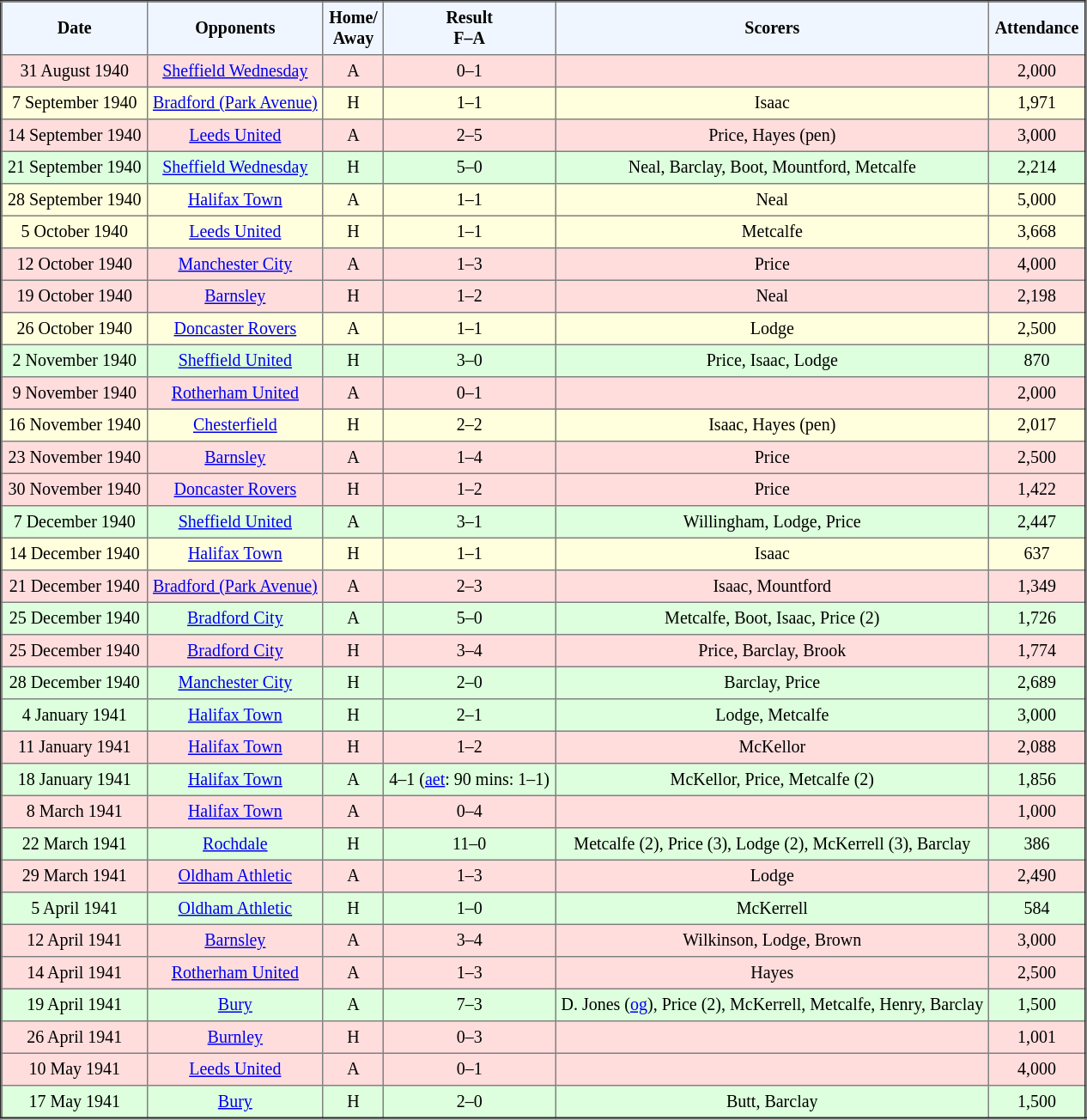<table border="2" cellpadding="4" style="border-collapse:collapse; text-align:center; font-size:smaller;">
<tr style="background:#f0f6ff;">
<th><strong>Date</strong></th>
<th><strong>Opponents</strong></th>
<th><strong>Home/<br>Away</strong></th>
<th><strong>Result<br>F–A</strong></th>
<th><strong>Scorers</strong></th>
<th><strong>Attendance</strong></th>
</tr>
<tr bgcolor="#ffdddd">
<td>31 August 1940</td>
<td><a href='#'>Sheffield Wednesday</a></td>
<td>A</td>
<td>0–1</td>
<td></td>
<td>2,000</td>
</tr>
<tr bgcolor="#ffffdd">
<td>7 September 1940</td>
<td><a href='#'>Bradford (Park Avenue)</a></td>
<td>H</td>
<td>1–1</td>
<td>Isaac</td>
<td>1,971</td>
</tr>
<tr bgcolor="#ffdddd">
<td>14 September 1940</td>
<td><a href='#'>Leeds United</a></td>
<td>A</td>
<td>2–5</td>
<td>Price, Hayes (pen)</td>
<td>3,000</td>
</tr>
<tr bgcolor="#ddffdd">
<td>21 September 1940</td>
<td><a href='#'>Sheffield Wednesday</a></td>
<td>H</td>
<td>5–0</td>
<td>Neal, Barclay, Boot, Mountford, Metcalfe</td>
<td>2,214</td>
</tr>
<tr bgcolor="#ffffdd">
<td>28 September 1940</td>
<td><a href='#'>Halifax Town</a></td>
<td>A</td>
<td>1–1</td>
<td>Neal</td>
<td>5,000</td>
</tr>
<tr bgcolor="#ffffdd">
<td>5 October 1940</td>
<td><a href='#'>Leeds United</a></td>
<td>H</td>
<td>1–1</td>
<td>Metcalfe</td>
<td>3,668</td>
</tr>
<tr bgcolor="#ffdddd">
<td>12 October 1940</td>
<td><a href='#'>Manchester City</a></td>
<td>A</td>
<td>1–3</td>
<td>Price</td>
<td>4,000</td>
</tr>
<tr bgcolor="#ffdddd">
<td>19 October 1940</td>
<td><a href='#'>Barnsley</a></td>
<td>H</td>
<td>1–2</td>
<td>Neal</td>
<td>2,198</td>
</tr>
<tr bgcolor="#ffffdd">
<td>26 October 1940</td>
<td><a href='#'>Doncaster Rovers</a></td>
<td>A</td>
<td>1–1</td>
<td>Lodge</td>
<td>2,500</td>
</tr>
<tr bgcolor="#ddffdd">
<td>2 November 1940</td>
<td><a href='#'>Sheffield United</a></td>
<td>H</td>
<td>3–0</td>
<td>Price, Isaac, Lodge</td>
<td>870</td>
</tr>
<tr bgcolor="#ffdddd">
<td>9 November 1940</td>
<td><a href='#'>Rotherham United</a></td>
<td>A</td>
<td>0–1</td>
<td></td>
<td>2,000</td>
</tr>
<tr bgcolor="#ffffdd">
<td>16 November 1940</td>
<td><a href='#'>Chesterfield</a></td>
<td>H</td>
<td>2–2</td>
<td>Isaac, Hayes (pen)</td>
<td>2,017</td>
</tr>
<tr bgcolor="#ffdddd">
<td>23 November 1940</td>
<td><a href='#'>Barnsley</a></td>
<td>A</td>
<td>1–4</td>
<td>Price</td>
<td>2,500</td>
</tr>
<tr bgcolor="#ffdddd">
<td>30 November 1940</td>
<td><a href='#'>Doncaster Rovers</a></td>
<td>H</td>
<td>1–2</td>
<td>Price</td>
<td>1,422</td>
</tr>
<tr bgcolor="#ddffdd">
<td>7 December 1940</td>
<td><a href='#'>Sheffield United</a></td>
<td>A</td>
<td>3–1</td>
<td>Willingham, Lodge, Price</td>
<td>2,447</td>
</tr>
<tr bgcolor="#ffffdd">
<td>14 December 1940</td>
<td><a href='#'>Halifax Town</a></td>
<td>H</td>
<td>1–1</td>
<td>Isaac</td>
<td>637</td>
</tr>
<tr bgcolor="#ffdddd">
<td>21 December 1940</td>
<td><a href='#'>Bradford (Park Avenue)</a></td>
<td>A</td>
<td>2–3</td>
<td>Isaac, Mountford</td>
<td>1,349</td>
</tr>
<tr bgcolor="#ddffdd">
<td>25 December 1940</td>
<td><a href='#'>Bradford City</a></td>
<td>A</td>
<td>5–0</td>
<td>Metcalfe, Boot, Isaac, Price (2)</td>
<td>1,726</td>
</tr>
<tr bgcolor="#ffdddd">
<td>25 December 1940</td>
<td><a href='#'>Bradford City</a></td>
<td>H</td>
<td>3–4</td>
<td>Price, Barclay, Brook</td>
<td>1,774</td>
</tr>
<tr bgcolor="#ddffdd">
<td>28 December 1940</td>
<td><a href='#'>Manchester City</a></td>
<td>H</td>
<td>2–0</td>
<td>Barclay, Price</td>
<td>2,689</td>
</tr>
<tr bgcolor="#ddffdd">
<td>4 January 1941</td>
<td><a href='#'>Halifax Town</a></td>
<td>H</td>
<td>2–1</td>
<td>Lodge, Metcalfe</td>
<td>3,000</td>
</tr>
<tr bgcolor="#ffdddd">
<td>11 January 1941</td>
<td><a href='#'>Halifax Town</a></td>
<td>H</td>
<td>1–2</td>
<td>McKellor</td>
<td>2,088</td>
</tr>
<tr bgcolor="#ddffdd">
<td>18 January 1941</td>
<td><a href='#'>Halifax Town</a></td>
<td>A</td>
<td>4–1 (<a href='#'>aet</a>: 90 mins: 1–1)</td>
<td>McKellor, Price, Metcalfe (2)</td>
<td>1,856</td>
</tr>
<tr bgcolor="#ffdddd">
<td>8 March 1941</td>
<td><a href='#'>Halifax Town</a></td>
<td>A</td>
<td>0–4</td>
<td></td>
<td>1,000</td>
</tr>
<tr bgcolor="#ddffdd">
<td>22 March 1941</td>
<td><a href='#'>Rochdale</a></td>
<td>H</td>
<td>11–0</td>
<td>Metcalfe (2), Price (3), Lodge (2), McKerrell (3), Barclay</td>
<td>386</td>
</tr>
<tr bgcolor="#ffdddd">
<td>29 March 1941</td>
<td><a href='#'>Oldham Athletic</a></td>
<td>A</td>
<td>1–3</td>
<td>Lodge</td>
<td>2,490</td>
</tr>
<tr bgcolor="#ddffdd">
<td>5 April 1941</td>
<td><a href='#'>Oldham Athletic</a></td>
<td>H</td>
<td>1–0</td>
<td>McKerrell</td>
<td>584</td>
</tr>
<tr bgcolor="#ffdddd">
<td>12 April 1941</td>
<td><a href='#'>Barnsley</a></td>
<td>A</td>
<td>3–4</td>
<td>Wilkinson, Lodge, Brown</td>
<td>3,000</td>
</tr>
<tr bgcolor="#ffdddd">
<td>14 April 1941</td>
<td><a href='#'>Rotherham United</a></td>
<td>A</td>
<td>1–3</td>
<td>Hayes</td>
<td>2,500</td>
</tr>
<tr bgcolor="#ddffdd">
<td>19 April 1941</td>
<td><a href='#'>Bury</a></td>
<td>A</td>
<td>7–3</td>
<td>D. Jones (<a href='#'>og</a>), Price (2), McKerrell, Metcalfe, Henry, Barclay</td>
<td>1,500</td>
</tr>
<tr bgcolor="#ffdddd">
<td>26 April 1941</td>
<td><a href='#'>Burnley</a></td>
<td>H</td>
<td>0–3</td>
<td></td>
<td>1,001</td>
</tr>
<tr bgcolor="#ffdddd">
<td>10 May 1941</td>
<td><a href='#'>Leeds United</a></td>
<td>A</td>
<td>0–1</td>
<td></td>
<td>4,000</td>
</tr>
<tr bgcolor="#ddffdd">
<td>17 May 1941</td>
<td><a href='#'>Bury</a></td>
<td>H</td>
<td>2–0</td>
<td>Butt, Barclay</td>
<td>1,500</td>
</tr>
</table>
